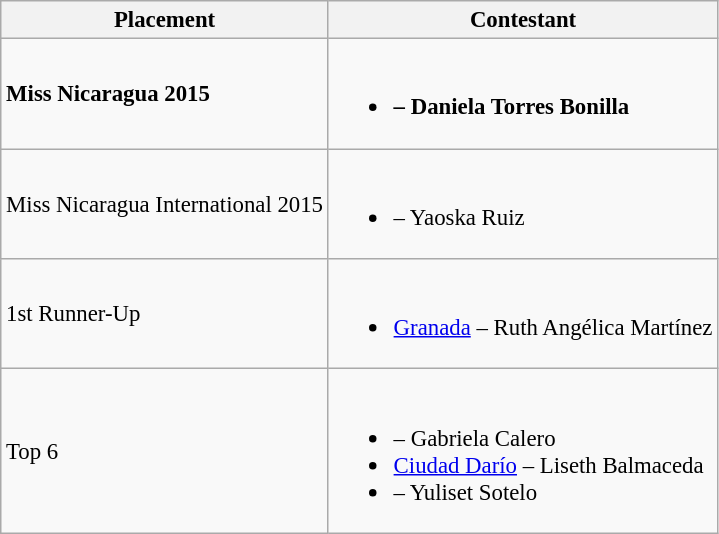<table class="wikitable sortable" style="font-size: 95%;">
<tr>
<th>Placement</th>
<th>Contestant</th>
</tr>
<tr>
<td><strong>Miss Nicaragua 2015</strong></td>
<td><br><ul><li><strong> – Daniela Torres Bonilla</strong></li></ul></td>
</tr>
<tr>
<td>Miss Nicaragua International 2015</td>
<td><br><ul><li> – Yaoska Ruiz</li></ul></td>
</tr>
<tr>
<td>1st Runner-Up</td>
<td><br><ul><li> <a href='#'>Granada</a> – Ruth Angélica Martínez</li></ul></td>
</tr>
<tr>
<td>Top 6</td>
<td><br><ul><li> – Gabriela Calero</li><li> <a href='#'>Ciudad Darío</a> – Liseth Balmaceda</li><li> – Yuliset Sotelo</li></ul></td>
</tr>
</table>
